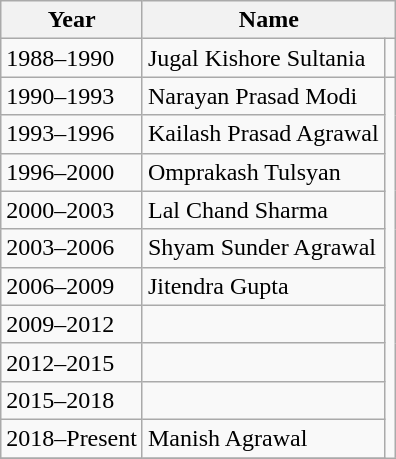<table class="wikitable">
<tr>
<th>Year</th>
<th colspan="2">Name</th>
</tr>
<tr>
<td>1988–1990</td>
<td>Jugal Kishore Sultania</td>
<td></td>
</tr>
<tr>
<td>1990–1993</td>
<td>Narayan Prasad Modi</td>
</tr>
<tr>
<td>1993–1996</td>
<td>Kailash Prasad Agrawal</td>
</tr>
<tr>
<td>1996–2000</td>
<td>Omprakash Tulsyan</td>
</tr>
<tr>
<td>2000–2003</td>
<td>Lal Chand Sharma</td>
</tr>
<tr>
<td>2003–2006</td>
<td>Shyam Sunder Agrawal</td>
</tr>
<tr>
<td>2006–2009</td>
<td>Jitendra Gupta</td>
</tr>
<tr>
<td>2009–2012</td>
<td></td>
</tr>
<tr>
<td>2012–2015</td>
<td></td>
</tr>
<tr>
<td>2015–2018</td>
<td></td>
</tr>
<tr>
<td>2018–Present</td>
<td>Manish Agrawal</td>
</tr>
<tr>
</tr>
</table>
